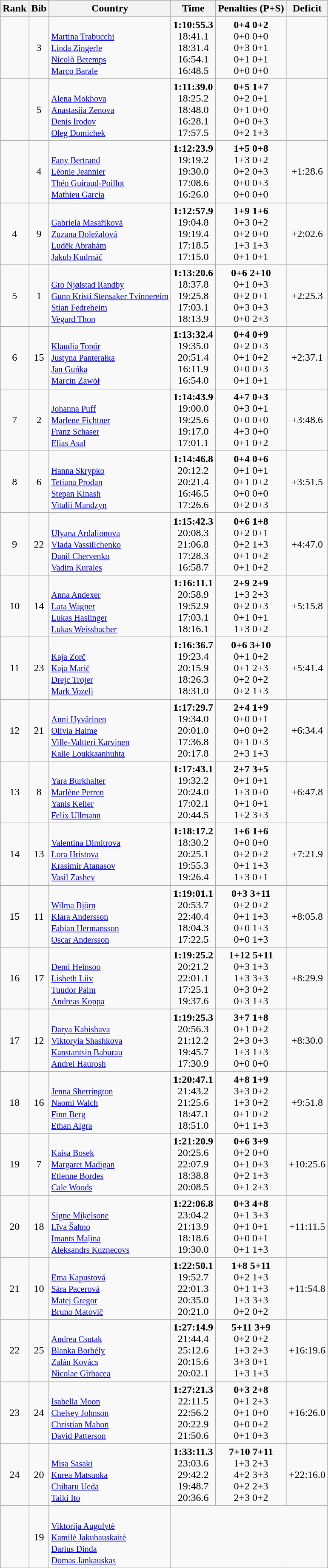<table class="wikitable sortable" style="text-align:center">
<tr>
<th>Rank</th>
<th>Bib</th>
<th>Country</th>
<th>Time</th>
<th>Penalties (P+S)</th>
<th>Deficit</th>
</tr>
<tr>
<td></td>
<td>3</td>
<td align=left><br><small><a href='#'>Martina Trabucchi</a><br><a href='#'>Linda Zingerle</a><br><a href='#'>Nicolò Betemps</a><br><a href='#'>Marco Barale</a></small></td>
<td><strong>1:10:55.3</strong><br>18:41.1<br>18:31.4<br>16:54.1<br>16:48.5</td>
<td><strong>0+4 0+2</strong><br>0+0 0+0<br>0+3 0+1<br>0+1 0+1<br>0+0 0+0</td>
<td></td>
</tr>
<tr>
<td></td>
<td>5</td>
<td align=left><br><small><a href='#'>Alena Mokhova</a><br><a href='#'>Anastasiia Zenova</a><br><a href='#'>Denis Irodov</a><br><a href='#'>Oleg Domichek</a></small></td>
<td><strong>1:11:39.0</strong><br>18:25.2<br>18:48.0<br>16:28.1<br>17:57.5</td>
<td><strong>0+5 1+7</strong><br>0+2 0+1<br>0+1 0+0<br>0+0 0+3<br>0+2 1+3</td>
<td></td>
</tr>
<tr>
<td></td>
<td>4</td>
<td align=left><br><small><a href='#'>Fany Bertrand</a><br><a href='#'>Léonie Jeannier</a><br><a href='#'>Théo Guiraud-Poillot</a><br><a href='#'>Mathieu Garcia</a></small></td>
<td><strong>1:12:23.9</strong><br>19:19.2<br>19:30.0<br>17:08.6<br>16:26.0</td>
<td><strong>1+5 0+8</strong><br>1+3 0+2<br>0+2 0+3<br>0+0 0+3<br>0+0 0+0</td>
<td>+1:28.6</td>
</tr>
<tr>
<td>4</td>
<td>9</td>
<td align=left><br><small><a href='#'>Gabriela Masaříková</a><br><a href='#'>Zuzana Doležalová</a><br><a href='#'>Luděk Abrahám</a><br><a href='#'>Jakub Kudrnáč</a></small></td>
<td><strong>1:12:57.9</strong><br>19:04.8<br>19:19.4<br>17:18.5<br>17:15.0</td>
<td><strong>1+9 1+6</strong><br>0+3 0+2<br>0+2 0+0<br>1+3 1+3<br>0+1 0+1</td>
<td>+2:02.6</td>
</tr>
<tr>
<td>5</td>
<td>1</td>
<td align=left><br><small><a href='#'>Gro Njølstad Randby</a><br><a href='#'>Gunn Kristi Stensaker Tvinnereim</a><br><a href='#'>Stian Fedreheim</a><br><a href='#'>Vegard Thon</a></small></td>
<td><strong>1:13:20.6</strong><br>18:37.8<br>19:25.8<br>17:03.1<br>18:13.9</td>
<td><strong>0+6 2+10</strong><br>0+1 0+3<br>0+2 0+1<br>0+3 0+3<br>0+0 2+3</td>
<td>+2:25.3</td>
</tr>
<tr>
<td>6</td>
<td>15</td>
<td align=left><br><small><a href='#'>Klaudia Topór</a><br><a href='#'>Justyna Panterałka</a><br><a href='#'>Jan Guńka</a><br><a href='#'>Marcin Zawół</a></small></td>
<td><strong>1:13:32.4</strong><br>19:35.0<br>20:51.4<br>16:11.9<br>16:54.0</td>
<td><strong>0+4 0+9</strong><br>0+2 0+3<br>0+1 0+2<br>0+0 0+3<br>0+1 0+1</td>
<td>+2:37.1</td>
</tr>
<tr>
<td>7</td>
<td>2</td>
<td align=left><br><small><a href='#'>Johanna Puff</a><br><a href='#'>Marlene Fichtner</a><br><a href='#'>Franz Schaser</a><br><a href='#'>Elias Asal</a></small></td>
<td><strong>1:14:43.9</strong><br>19:00.0<br>19:25.6<br>19:17.0<br>17:01.1</td>
<td><strong>4+7 0+3</strong><br>0+3 0+1<br>0+0 0+0<br>4+3 0+0<br>0+1 0+2</td>
<td>+3:48.6</td>
</tr>
<tr>
<td>8</td>
<td>6</td>
<td align=left><br><small><a href='#'>Hanna Skrypko</a><br><a href='#'>Tetiana Prodan</a><br><a href='#'>Stepan Kinash</a><br><a href='#'>Vitalii Mandzyn</a></small></td>
<td><strong>1:14:46.8</strong><br>20:12.2<br>20:21.4<br>16:46.5<br>17:26.6</td>
<td><strong>0+4 0+6</strong><br>0+1 0+1<br>0+1 0+2<br>0+0 0+0<br>0+2 0+3</td>
<td>+3:51.5</td>
</tr>
<tr>
<td>9</td>
<td>22</td>
<td align=left><br><small><a href='#'>Ulyana Ardalionova</a><br><a href='#'>Vlada Vassillchenko</a><br><a href='#'>Danil Chervenko</a><br><a href='#'>Vadim Kurales</a></small></td>
<td><strong>1:15:42.3</strong><br>20:08.3<br>21:06.8<br>17:28.3<br>16:58.7</td>
<td><strong>0+6 1+8</strong><br>0+2 0+1<br>0+2 1+3<br>0+1 0+2<br>0+1 0+2</td>
<td>+4:47.0</td>
</tr>
<tr>
<td>10</td>
<td>14</td>
<td align=left><br><small><a href='#'>Anna Andexer</a><br><a href='#'>Lara Wagner</a><br><a href='#'>Lukas Haslinger</a><br><a href='#'>Lukas Weissbacher</a></small></td>
<td><strong>1:16:11.1</strong><br>20:58.9<br>19:52.9<br>17:03.1<br>18:16.1</td>
<td><strong>2+9 2+9</strong><br>1+3 2+3<br>0+2 0+3<br>0+1 0+1<br>1+3 0+2</td>
<td>+5:15.8</td>
</tr>
<tr>
<td>11</td>
<td>23</td>
<td align=left><br><small><a href='#'>Kaja Zorč</a><br><a href='#'>Kaja Marič</a><br><a href='#'>Drejc Trojer</a><br><a href='#'>Mark Vozelj</a></small></td>
<td><strong>1:16:36.7</strong><br>19:23.4<br>20:15.9<br>18:26.3<br>18:31.0</td>
<td><strong>0+6 3+10</strong><br>0+1 0+2<br>0+1 2+3<br>0+2 0+2<br>0+2 1+3</td>
<td>+5:41.4</td>
</tr>
<tr>
<td>12</td>
<td>21</td>
<td align=left><br><small><a href='#'>Anni Hyvärinen</a><br><a href='#'>Olivia Halme</a><br><a href='#'>Ville-Valtteri Karvinen</a><br><a href='#'>Kalle Loukkaanhuhta</a></small></td>
<td><strong>1:17:29.7</strong><br>19:34.0<br>20:01.0<br>17:36.8<br>20:17.8</td>
<td><strong>2+4 1+9</strong><br>0+0 0+1<br>0+0 0+2<br>0+1 0+3<br>2+3 1+3</td>
<td>+6:34.4</td>
</tr>
<tr>
<td>13</td>
<td>8</td>
<td align=left><br><small><a href='#'>Yara Burkhalter</a><br><a href='#'>Marlène Perren</a><br><a href='#'>Yanis Keller</a><br><a href='#'>Felix Ullmann</a></small></td>
<td><strong>1:17:43.1</strong><br>19:32.2<br>20:24.0<br>17:02.1<br>20:44.5</td>
<td><strong>2+7 3+5</strong><br>0+1 0+1<br>1+3 0+0<br>0+1 0+1<br>1+2 3+3</td>
<td>+6:47.8</td>
</tr>
<tr>
<td>14</td>
<td>13</td>
<td align=left><br><small><a href='#'>Valentina Dimitrova</a><br><a href='#'>Lora Hristova</a><br><a href='#'>Krasimir Atanasov</a><br><a href='#'>Vasil Zashev</a></small></td>
<td><strong>1:18:17.2</strong><br>18:30.2<br>20:25.1<br>19:55.3<br>19:26.4</td>
<td><strong>1+6 1+6</strong><br>0+0 0+0<br>0+2 0+2<br>0+1 1+3<br>1+3 0+1</td>
<td>+7:21.9</td>
</tr>
<tr>
<td>15</td>
<td>11</td>
<td align=left><br><small><a href='#'>Wilma Björn</a><br><a href='#'>Klara Andersson</a><br><a href='#'>Fabian Hermansson</a><br><a href='#'>Oscar Andersson</a></small></td>
<td><strong>1:19:01.1</strong><br>20:53.7<br>22:40.4<br>18:04.3<br>17:22.5</td>
<td><strong>0+3 3+11</strong><br>0+2 0+2<br>0+1 1+3<br>0+0 1+3<br>0+0 1+3</td>
<td>+8:05.8</td>
</tr>
<tr>
<td>16</td>
<td>17</td>
<td align=left><br><small><a href='#'>Demi Heinsoo</a><br><a href='#'>Lisbeth Liiv</a><br><a href='#'>Tuudor Palm</a><br><a href='#'>Andreas Koppa</a></small></td>
<td><strong>1:19:25.2</strong><br>20:21.2<br>22:01.1<br>17:25.1<br>19:37.6</td>
<td><strong>1+12 5+11</strong><br>0+3 1+3<br>1+3 3+3<br>0+3 0+2<br>0+3 1+3</td>
<td>+8:29.9</td>
</tr>
<tr>
<td>17</td>
<td>12</td>
<td align=left><br><small><a href='#'>Darya Kabishava</a><br><a href='#'>Viktoryia Shashkova</a><br><a href='#'>Kanstantsin Baburau</a><br><a href='#'>Andrei Haurosh</a></small></td>
<td><strong>1:19:25.3</strong><br>20:56.3<br>21:12.2<br>19:45.7<br>17:30.9</td>
<td><strong>3+7 1+8</strong><br>0+1 0+2<br>2+3 0+3<br>1+3 1+3<br>0+0 0+0</td>
<td>+8:30.0</td>
</tr>
<tr>
<td>18</td>
<td>16</td>
<td align=left><br><small><a href='#'>Jenna Sherrington</a><br><a href='#'>Naomi Walch</a><br><a href='#'>Finn Berg</a><br><a href='#'>Ethan Algra</a></small></td>
<td><strong>1:20:47.1</strong><br>21:43.2<br>21:25.6<br>18:47.1<br>18:51.0</td>
<td><strong>4+8 1+9</strong><br>3+3 0+2<br>1+3 0+2<br>0+1 0+2<br>0+1 1+3</td>
<td>+9:51.8</td>
</tr>
<tr>
<td>19</td>
<td>7</td>
<td align=left><br><small><a href='#'>Kaisa Bosek</a><br><a href='#'>Margaret Madigan</a><br><a href='#'>Etienne Bordes</a><br><a href='#'>Cale Woods</a></small></td>
<td><strong>1:21:20.9</strong><br>20:25.6<br>22:07.9<br>18:38.8<br>20:08.5</td>
<td><strong>0+6 3+9</strong><br>0+2 0+0<br>0+1 0+3<br>0+2 1+3<br>0+1 2+3</td>
<td>+10:25.6</td>
</tr>
<tr>
<td>20</td>
<td>18</td>
<td align=left><br><small><a href='#'>Signe Miķelsone</a><br><a href='#'>Līva Šahno</a><br><a href='#'>Imants Maļina</a><br><a href='#'>Aleksandrs Kuzņecovs</a></small></td>
<td><strong>1:22:06.8</strong><br>23:04.2<br>21:13.9<br>18:18.6<br>19:30.0</td>
<td><strong>0+3 4+8</strong><br>0+1 3+3<br>0+1 0+1<br>0+0 0+1<br>0+1 1+3</td>
<td>+11:11.5</td>
</tr>
<tr>
<td>21</td>
<td>10</td>
<td align=left><br><small><a href='#'>Ema Kapustová</a><br><a href='#'>Sára Pacerová</a><br><a href='#'>Matej Gregor</a><br><a href='#'>Bruno Matovič</a></small></td>
<td><strong>1:22:50.1</strong><br>19:52.7<br>22:01.3<br>20:35.0<br>20:21.0</td>
<td><strong>1+8 5+11</strong><br>0+2 1+3<br>0+1 1+3<br>1+3 3+3<br>0+2 0+2</td>
<td>+11:54.8</td>
</tr>
<tr>
<td>22</td>
<td>25</td>
<td align=left><br><small><a href='#'>Andrea Csutak</a><br><a href='#'>Blanka Borbély</a><br><a href='#'>Zalán Kovács</a><br><a href='#'>Nicolae Gîrbacea</a></small></td>
<td><strong>1:27:14.9</strong><br>21:44.4<br>25:12.6<br>20:15.6<br>20:02.1</td>
<td><strong>5+11 3+9</strong><br>0+2 0+2<br>1+3 2+3<br>3+3 0+1<br>1+3 1+3</td>
<td>+16:19.6</td>
</tr>
<tr>
<td>23</td>
<td>24</td>
<td align=left><br><small><a href='#'>Isabella Moon</a><br><a href='#'>Chelsey Johnson</a><br><a href='#'>Christian Mahon</a><br><a href='#'>David Patterson</a></small></td>
<td><strong>1:27:21.3</strong><br>22:11.5<br>22:56.2<br>20:22.9<br>21:50.6</td>
<td><strong>0+3 2+8</strong><br>0+1 2+3<br>0+1 0+0<br>0+0 0+2<br>0+1 0+3</td>
<td>+16:26.0</td>
</tr>
<tr>
<td>24</td>
<td>20</td>
<td align=left><br><small><a href='#'>Misa Sasaki</a><br><a href='#'>Kurea Matsuoka</a><br><a href='#'>Chiharu Ueda</a><br><a href='#'>Taiki Ito</a></small></td>
<td><strong>1:33:11.3</strong><br>23:03.6<br>29:42.2<br>19:48.7<br>20:36.6</td>
<td><strong>7+10 7+11</strong><br>1+3 2+3<br>4+2 3+3<br>0+2 2+3<br>2+3 0+2</td>
<td>+22:16.0</td>
</tr>
<tr>
<td></td>
<td>19</td>
<td align=left><br><small><a href='#'>Viktorija Augulytė</a><br><a href='#'>Kamilė Jakubauskaitė</a><br><a href='#'>Darius Dinda</a><br><a href='#'>Domas Jankauskas</a></small></td>
<td colspan=3></td>
</tr>
</table>
